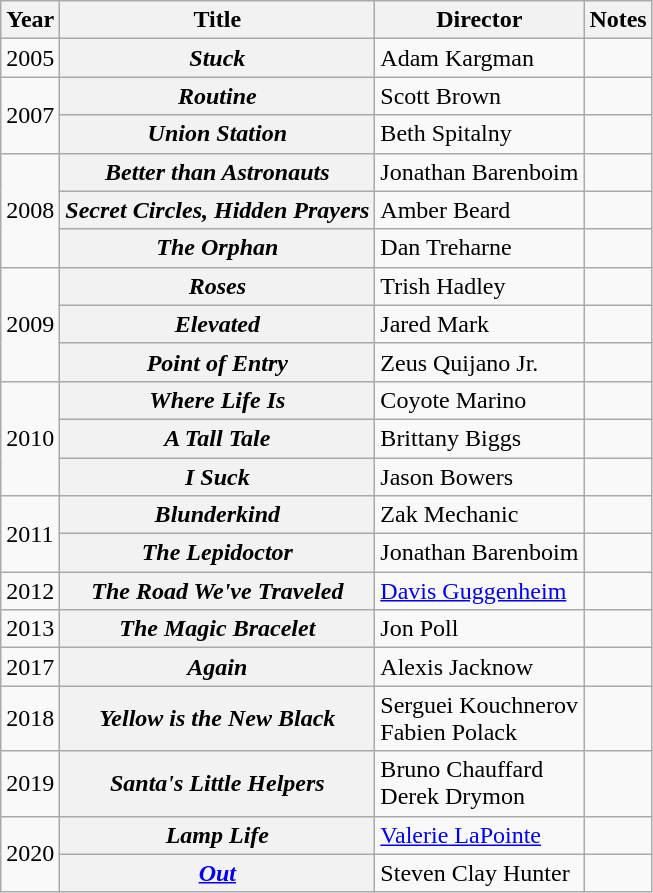<table class="wikitable plainrowheaders">
<tr>
<th>Year</th>
<th>Title</th>
<th>Director</th>
<th>Notes</th>
</tr>
<tr>
<td>2005</td>
<th scope="row"><em>Stuck</em></th>
<td>Adam Kargman</td>
<td></td>
</tr>
<tr>
<td rowspan=2>2007</td>
<th scope="row"><em>Routine</em></th>
<td>Scott Brown</td>
<td></td>
</tr>
<tr>
<th scope="row"><em>Union Station</em></th>
<td>Beth Spitalny</td>
<td></td>
</tr>
<tr>
<td rowspan=3>2008</td>
<th scope="row"><em>Better than Astronauts</em></th>
<td>Jonathan Barenboim</td>
<td></td>
</tr>
<tr>
<th scope="row"><em>Secret Circles, Hidden Prayers</em></th>
<td>Amber Beard</td>
<td></td>
</tr>
<tr>
<th scope="row"><em>The Orphan</em></th>
<td>Dan Treharne</td>
<td></td>
</tr>
<tr>
<td rowspan=3>2009</td>
<th scope="row"><em>Roses</em></th>
<td>Trish Hadley</td>
<td></td>
</tr>
<tr>
<th scope="row"><em>Elevated</em></th>
<td>Jared Mark</td>
<td></td>
</tr>
<tr>
<th scope="row"><em>Point of Entry</em></th>
<td>Zeus Quijano Jr.</td>
<td></td>
</tr>
<tr>
<td rowspan=3>2010</td>
<th scope="row"><em>Where Life Is</em></th>
<td>Coyote Marino</td>
<td></td>
</tr>
<tr>
<th scope="row"><em>A Tall Tale</em></th>
<td>Brittany Biggs</td>
<td></td>
</tr>
<tr>
<th scope="row"><em>I Suck</em></th>
<td>Jason Bowers</td>
<td></td>
</tr>
<tr>
<td rowspan=2>2011</td>
<th scope="row"><em>Blunderkind</em></th>
<td>Zak Mechanic</td>
<td></td>
</tr>
<tr>
<th scope="row"><em>The Lepidoctor</em></th>
<td>Jonathan Barenboim</td>
<td></td>
</tr>
<tr>
<td>2012</td>
<th scope="row"><em>The Road We've Traveled</em></th>
<td><a href='#'>Davis Guggenheim</a></td>
<td></td>
</tr>
<tr>
<td>2013</td>
<th scope="row"><em>The Magic Bracelet</em></th>
<td>Jon Poll</td>
<td></td>
</tr>
<tr>
<td>2017</td>
<th scope="row"><em>Again</em></th>
<td>Alexis Jacknow</td>
<td></td>
</tr>
<tr>
<td>2018</td>
<th scope="row"><em>Yellow is the New Black</em></th>
<td>Serguei Kouchnerov<br>Fabien Polack</td>
<td></td>
</tr>
<tr>
<td>2019</td>
<th scope="row"><em>Santa's Little Helpers</em></th>
<td>Bruno Chauffard<br>Derek Drymon</td>
<td></td>
</tr>
<tr>
<td rowspan=2>2020</td>
<th scope="row"><em>Lamp Life</em></th>
<td><a href='#'>Valerie LaPointe</a></td>
<td></td>
</tr>
<tr>
<th scope="row"><em><a href='#'>Out</a></em></th>
<td>Steven Clay Hunter</td>
<td></td>
</tr>
</table>
